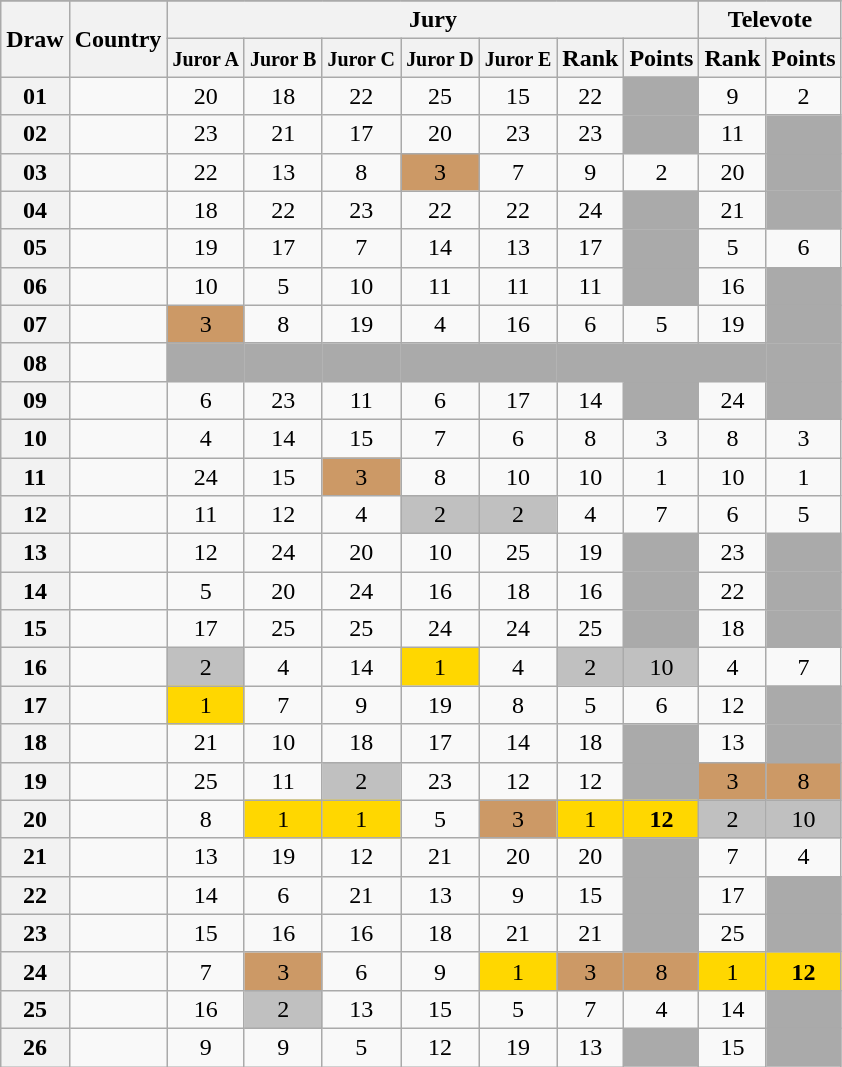<table class="sortable wikitable collapsible plainrowheaders" style="text-align:center;">
<tr>
</tr>
<tr>
<th scope="col" rowspan="2">Draw</th>
<th scope="col" rowspan="2">Country</th>
<th scope="col" colspan="7">Jury</th>
<th scope="col" colspan="2">Televote</th>
</tr>
<tr>
<th scope="col"><small>Juror A</small></th>
<th scope="col"><small>Juror B</small></th>
<th scope="col"><small>Juror C</small></th>
<th scope="col"><small>Juror D</small></th>
<th scope="col"><small>Juror E</small></th>
<th scope="col">Rank</th>
<th scope="col">Points</th>
<th scope="col">Rank</th>
<th scope="col">Points</th>
</tr>
<tr>
<th scope="row" style="text-align:center;">01</th>
<td style="text-align:left;"></td>
<td>20</td>
<td>18</td>
<td>22</td>
<td>25</td>
<td>15</td>
<td>22</td>
<td style="background:#AAAAAA;"></td>
<td>9</td>
<td>2</td>
</tr>
<tr>
<th scope="row" style="text-align:center;">02</th>
<td style="text-align:left;"></td>
<td>23</td>
<td>21</td>
<td>17</td>
<td>20</td>
<td>23</td>
<td>23</td>
<td style="background:#AAAAAA;"></td>
<td>11</td>
<td style="background:#AAAAAA;"></td>
</tr>
<tr>
<th scope="row" style="text-align:center;">03</th>
<td style="text-align:left;"></td>
<td>22</td>
<td>13</td>
<td>8</td>
<td style="background:#CC9966;">3</td>
<td>7</td>
<td>9</td>
<td>2</td>
<td>20</td>
<td style="background:#AAAAAA;"></td>
</tr>
<tr>
<th scope="row" style="text-align:center;">04</th>
<td style="text-align:left;"></td>
<td>18</td>
<td>22</td>
<td>23</td>
<td>22</td>
<td>22</td>
<td>24</td>
<td style="background:#AAAAAA;"></td>
<td>21</td>
<td style="background:#AAAAAA;"></td>
</tr>
<tr>
<th scope="row" style="text-align:center;">05</th>
<td style="text-align:left;"></td>
<td>19</td>
<td>17</td>
<td>7</td>
<td>14</td>
<td>13</td>
<td>17</td>
<td style="background:#AAAAAA;"></td>
<td>5</td>
<td>6</td>
</tr>
<tr>
<th scope="row" style="text-align:center;">06</th>
<td style="text-align:left;"></td>
<td>10</td>
<td>5</td>
<td>10</td>
<td>11</td>
<td>11</td>
<td>11</td>
<td style="background:#AAAAAA;"></td>
<td>16</td>
<td style="background:#AAAAAA;"></td>
</tr>
<tr>
<th scope="row" style="text-align:center;">07</th>
<td style="text-align:left;"></td>
<td style="background:#CC9966;">3</td>
<td>8</td>
<td>19</td>
<td>4</td>
<td>16</td>
<td>6</td>
<td>5</td>
<td>19</td>
<td style="background:#AAAAAA;"></td>
</tr>
<tr class="sortbottom">
<th scope="row" style="text-align:center;">08</th>
<td style="text-align:left;"></td>
<td style="background:#AAAAAA;"></td>
<td style="background:#AAAAAA;"></td>
<td style="background:#AAAAAA;"></td>
<td style="background:#AAAAAA;"></td>
<td style="background:#AAAAAA;"></td>
<td style="background:#AAAAAA;"></td>
<td style="background:#AAAAAA;"></td>
<td style="background:#AAAAAA;"></td>
<td style="background:#AAAAAA;"></td>
</tr>
<tr>
<th scope="row" style="text-align:center;">09</th>
<td style="text-align:left;"></td>
<td>6</td>
<td>23</td>
<td>11</td>
<td>6</td>
<td>17</td>
<td>14</td>
<td style="background:#AAAAAA;"></td>
<td>24</td>
<td style="background:#AAAAAA;"></td>
</tr>
<tr>
<th scope="row" style="text-align:center;">10</th>
<td style="text-align:left;"></td>
<td>4</td>
<td>14</td>
<td>15</td>
<td>7</td>
<td>6</td>
<td>8</td>
<td>3</td>
<td>8</td>
<td>3</td>
</tr>
<tr>
<th scope="row" style="text-align:center;">11</th>
<td style="text-align:left;"></td>
<td>24</td>
<td>15</td>
<td style="background:#CC9966;">3</td>
<td>8</td>
<td>10</td>
<td>10</td>
<td>1</td>
<td>10</td>
<td>1</td>
</tr>
<tr>
<th scope="row" style="text-align:center;">12</th>
<td style="text-align:left;"></td>
<td>11</td>
<td>12</td>
<td>4</td>
<td style="background:silver;">2</td>
<td style="background:silver;">2</td>
<td>4</td>
<td>7</td>
<td>6</td>
<td>5</td>
</tr>
<tr>
<th scope="row" style="text-align:center;">13</th>
<td style="text-align:left;"></td>
<td>12</td>
<td>24</td>
<td>20</td>
<td>10</td>
<td>25</td>
<td>19</td>
<td style="background:#AAAAAA;"></td>
<td>23</td>
<td style="background:#AAAAAA;"></td>
</tr>
<tr>
<th scope="row" style="text-align:center;">14</th>
<td style="text-align:left;"></td>
<td>5</td>
<td>20</td>
<td>24</td>
<td>16</td>
<td>18</td>
<td>16</td>
<td style="background:#AAAAAA;"></td>
<td>22</td>
<td style="background:#AAAAAA;"></td>
</tr>
<tr>
<th scope="row" style="text-align:center;">15</th>
<td style="text-align:left;"></td>
<td>17</td>
<td>25</td>
<td>25</td>
<td>24</td>
<td>24</td>
<td>25</td>
<td style="background:#AAAAAA;"></td>
<td>18</td>
<td style="background:#AAAAAA;"></td>
</tr>
<tr>
<th scope="row" style="text-align:center;">16</th>
<td style="text-align:left;"></td>
<td style="background:silver;">2</td>
<td>4</td>
<td>14</td>
<td style="background:gold;">1</td>
<td>4</td>
<td style="background:silver;">2</td>
<td style="background:silver;">10</td>
<td>4</td>
<td>7</td>
</tr>
<tr>
<th scope="row" style="text-align:center;">17</th>
<td style="text-align:left;"></td>
<td style="background:gold;">1</td>
<td>7</td>
<td>9</td>
<td>19</td>
<td>8</td>
<td>5</td>
<td>6</td>
<td>12</td>
<td style="background:#AAAAAA;"></td>
</tr>
<tr>
<th scope="row" style="text-align:center;">18</th>
<td style="text-align:left;"></td>
<td>21</td>
<td>10</td>
<td>18</td>
<td>17</td>
<td>14</td>
<td>18</td>
<td style="background:#AAAAAA;"></td>
<td>13</td>
<td style="background:#AAAAAA;"></td>
</tr>
<tr>
<th scope="row" style="text-align:center;">19</th>
<td style="text-align:left;"></td>
<td>25</td>
<td>11</td>
<td style="background:silver;">2</td>
<td>23</td>
<td>12</td>
<td>12</td>
<td style="background:#AAAAAA;"></td>
<td style="background:#CC9966;">3</td>
<td style="background:#CC9966;">8</td>
</tr>
<tr>
<th scope="row" style="text-align:center;">20</th>
<td style="text-align:left;"></td>
<td>8</td>
<td style="background:gold;">1</td>
<td style="background:gold;">1</td>
<td>5</td>
<td style="background:#CC9966;">3</td>
<td style="background:gold;">1</td>
<td style="background:gold;"><strong>12</strong></td>
<td style="background:silver;">2</td>
<td style="background:silver;">10</td>
</tr>
<tr>
<th scope="row" style="text-align:center;">21</th>
<td style="text-align:left;"></td>
<td>13</td>
<td>19</td>
<td>12</td>
<td>21</td>
<td>20</td>
<td>20</td>
<td style="background:#AAAAAA;"></td>
<td>7</td>
<td>4</td>
</tr>
<tr>
<th scope="row" style="text-align:center;">22</th>
<td style="text-align:left;"></td>
<td>14</td>
<td>6</td>
<td>21</td>
<td>13</td>
<td>9</td>
<td>15</td>
<td style="background:#AAAAAA;"></td>
<td>17</td>
<td style="background:#AAAAAA;"></td>
</tr>
<tr>
<th scope="row" style="text-align:center;">23</th>
<td style="text-align:left;"></td>
<td>15</td>
<td>16</td>
<td>16</td>
<td>18</td>
<td>21</td>
<td>21</td>
<td style="background:#AAAAAA;"></td>
<td>25</td>
<td style="background:#AAAAAA;"></td>
</tr>
<tr>
<th scope="row" style="text-align:center;">24</th>
<td style="text-align:left;"></td>
<td>7</td>
<td style="background:#CC9966;">3</td>
<td>6</td>
<td>9</td>
<td style="background:gold;">1</td>
<td style="background:#CC9966;">3</td>
<td style="background:#CC9966;">8</td>
<td style="background:gold;">1</td>
<td style="background:gold;"><strong>12</strong></td>
</tr>
<tr>
<th scope="row" style="text-align:center;">25</th>
<td style="text-align:left;"></td>
<td>16</td>
<td style="background:silver;">2</td>
<td>13</td>
<td>15</td>
<td>5</td>
<td>7</td>
<td>4</td>
<td>14</td>
<td style="background:#AAAAAA;"></td>
</tr>
<tr>
<th scope="row" style="text-align:center;">26</th>
<td style="text-align:left;"></td>
<td>9</td>
<td>9</td>
<td>5</td>
<td>12</td>
<td>19</td>
<td>13</td>
<td style="background:#AAAAAA;"></td>
<td>15</td>
<td style="background:#AAAAAA;"></td>
</tr>
</table>
